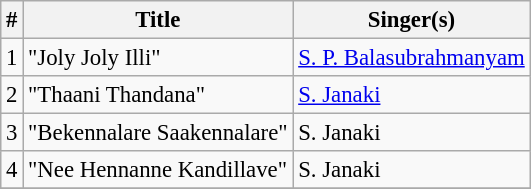<table class="wikitable" style="font-size:95%;">
<tr>
<th>#</th>
<th>Title</th>
<th>Singer(s)</th>
</tr>
<tr>
<td>1</td>
<td>"Joly Joly Illi"</td>
<td><a href='#'>S. P. Balasubrahmanyam</a></td>
</tr>
<tr>
<td>2</td>
<td>"Thaani Thandana"</td>
<td><a href='#'>S. Janaki</a></td>
</tr>
<tr>
<td>3</td>
<td>"Bekennalare Saakennalare"</td>
<td>S. Janaki</td>
</tr>
<tr>
<td>4</td>
<td>"Nee Hennanne Kandillave"</td>
<td>S. Janaki</td>
</tr>
<tr>
</tr>
</table>
